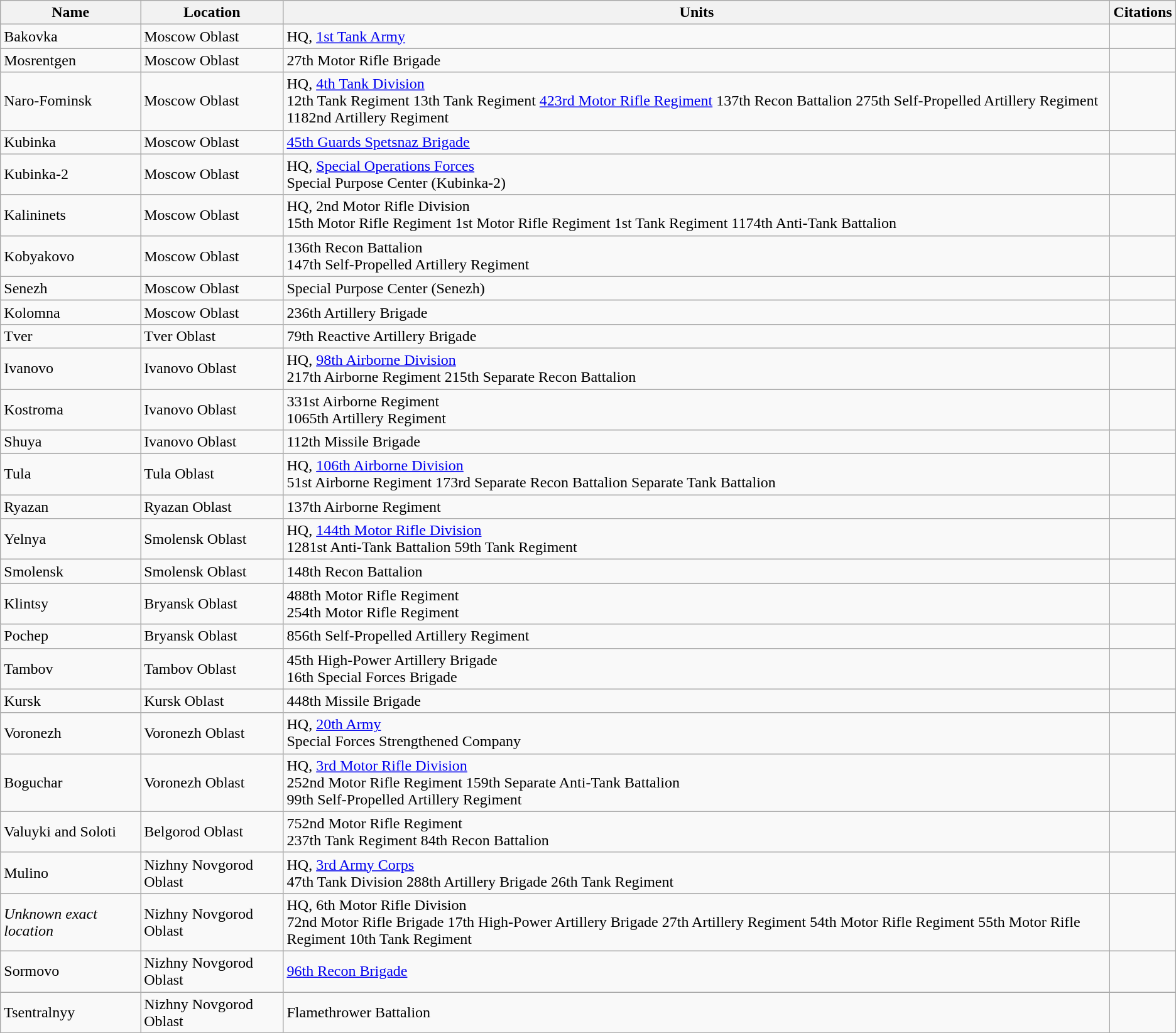<table class="wikitable sortable">
<tr>
<th>Name</th>
<th>Location</th>
<th>Units</th>
<th>Citations</th>
</tr>
<tr>
<td>Bakovka</td>
<td>Moscow Oblast</td>
<td>HQ, <a href='#'>1st Tank Army</a></td>
<td></td>
</tr>
<tr>
<td>Mosrentgen</td>
<td>Moscow Oblast</td>
<td>27th Motor Rifle Brigade</td>
<td></td>
</tr>
<tr>
<td>Naro-Fominsk</td>
<td>Moscow Oblast</td>
<td>HQ, <a href='#'>4th Tank Division</a><br>12th Tank Regiment
13th Tank Regiment
<a href='#'>423rd Motor Rifle Regiment</a>
137th Recon Battalion
275th Self-Propelled Artillery Regiment
1182nd Artillery Regiment</td>
<td></td>
</tr>
<tr>
<td>Kubinka</td>
<td>Moscow Oblast</td>
<td><a href='#'>45th Guards Spetsnaz Brigade</a></td>
<td></td>
</tr>
<tr>
<td>Kubinka-2</td>
<td>Moscow Oblast</td>
<td>HQ, <a href='#'>Special Operations Forces</a><br>Special Purpose Center (Kubinka-2)</td>
<td></td>
</tr>
<tr>
<td>Kalininets</td>
<td>Moscow Oblast</td>
<td>HQ, 2nd Motor Rifle Division<br>15th Motor Rifle Regiment
1st Motor Rifle Regiment
1st Tank Regiment
1174th Anti-Tank Battalion</td>
<td></td>
</tr>
<tr>
<td>Kobyakovo</td>
<td>Moscow Oblast</td>
<td>136th Recon Battalion<br>147th Self-Propelled Artillery Regiment</td>
<td></td>
</tr>
<tr>
<td>Senezh</td>
<td>Moscow Oblast</td>
<td>Special Purpose Center (Senezh)</td>
<td></td>
</tr>
<tr>
<td>Kolomna</td>
<td>Moscow Oblast</td>
<td>236th Artillery Brigade</td>
<td></td>
</tr>
<tr>
<td>Tver</td>
<td>Tver Oblast</td>
<td>79th Reactive Artillery Brigade</td>
<td></td>
</tr>
<tr>
<td>Ivanovo</td>
<td>Ivanovo Oblast</td>
<td>HQ, <a href='#'>98th Airborne Division</a><br>217th Airborne Regiment
215th Separate Recon Battalion</td>
<td></td>
</tr>
<tr>
<td>Kostroma</td>
<td>Ivanovo Oblast</td>
<td>331st Airborne Regiment<br>1065th Artillery Regiment</td>
<td></td>
</tr>
<tr>
<td>Shuya</td>
<td>Ivanovo Oblast</td>
<td>112th Missile Brigade</td>
<td></td>
</tr>
<tr>
<td>Tula</td>
<td>Tula Oblast</td>
<td>HQ, <a href='#'>106th Airborne Division</a><br>51st Airborne Regiment
173rd Separate Recon Battalion
Separate Tank Battalion</td>
<td></td>
</tr>
<tr>
<td>Ryazan</td>
<td>Ryazan Oblast</td>
<td>137th Airborne Regiment</td>
<td></td>
</tr>
<tr>
<td>Yelnya</td>
<td>Smolensk Oblast</td>
<td>HQ, <a href='#'>144th Motor Rifle Division</a><br>1281st Anti-Tank Battalion
59th Tank Regiment</td>
<td></td>
</tr>
<tr>
<td>Smolensk</td>
<td>Smolensk Oblast</td>
<td>148th Recon Battalion</td>
<td></td>
</tr>
<tr>
<td>Klintsy</td>
<td>Bryansk Oblast</td>
<td>488th Motor Rifle Regiment<br>254th Motor Rifle Regiment</td>
<td></td>
</tr>
<tr>
<td>Pochep</td>
<td>Bryansk Oblast</td>
<td>856th Self-Propelled Artillery Regiment</td>
<td></td>
</tr>
<tr>
<td>Tambov</td>
<td>Tambov Oblast</td>
<td>45th High-Power Artillery Brigade<br>16th Special Forces Brigade</td>
<td></td>
</tr>
<tr>
<td>Kursk</td>
<td>Kursk Oblast</td>
<td>448th Missile Brigade</td>
<td></td>
</tr>
<tr>
<td>Voronezh</td>
<td>Voronezh Oblast</td>
<td>HQ, <a href='#'>20th Army</a><br>Special Forces Strengthened Company</td>
<td></td>
</tr>
<tr>
<td>Boguchar</td>
<td>Voronezh Oblast</td>
<td>HQ, <a href='#'>3rd Motor Rifle Division</a><br>252nd Motor Rifle Regiment
159th Separate Anti-Tank Battalion<br>99th Self-Propelled Artillery Regiment</td>
<td></td>
</tr>
<tr>
<td>Valuyki and Soloti</td>
<td>Belgorod Oblast</td>
<td>752nd Motor Rifle Regiment<br>237th Tank Regiment
84th Recon Battalion</td>
<td></td>
</tr>
<tr>
<td>Mulino</td>
<td>Nizhny Novgorod Oblast</td>
<td>HQ, <a href='#'>3rd Army Corps</a><br>47th Tank Division
288th Artillery Brigade
26th Tank Regiment</td>
<td></td>
</tr>
<tr>
<td><em>Unknown exact location</em></td>
<td>Nizhny Novgorod Oblast</td>
<td>HQ, 6th Motor Rifle Division<br>72nd Motor Rifle Brigade
17th High-Power Artillery Brigade
27th Artillery Regiment
54th Motor Rifle Regiment
55th Motor Rifle Regiment
10th Tank Regiment</td>
<td></td>
</tr>
<tr>
<td>Sormovo</td>
<td>Nizhny Novgorod Oblast</td>
<td><a href='#'>96th Recon Brigade</a></td>
<td></td>
</tr>
<tr>
<td>Tsentralnyy</td>
<td>Nizhny Novgorod Oblast</td>
<td>Flamethrower Battalion</td>
<td></td>
</tr>
</table>
